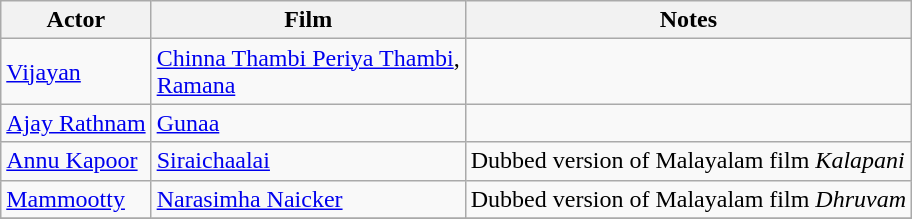<table class="wikitable sortable">
<tr>
<th>Actor</th>
<th>Film</th>
<th class=unsortable>Notes</th>
</tr>
<tr>
<td><a href='#'>Vijayan</a></td>
<td><a href='#'>Chinna Thambi Periya Thambi</a>,<br><a href='#'>Ramana</a></td>
<td></td>
</tr>
<tr>
<td><a href='#'>Ajay Rathnam</a></td>
<td><a href='#'>Gunaa</a></td>
<td></td>
</tr>
<tr>
<td><a href='#'>Annu Kapoor</a></td>
<td><a href='#'>Siraichaalai</a></td>
<td>Dubbed version of Malayalam film <em>Kalapani</em></td>
</tr>
<tr>
<td><a href='#'>Mammootty</a></td>
<td><a href='#'>Narasimha Naicker</a></td>
<td>Dubbed version of Malayalam film <em>Dhruvam</em></td>
</tr>
<tr>
</tr>
</table>
